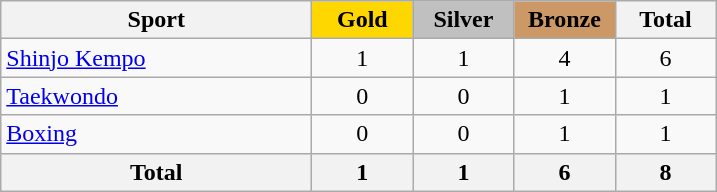<table class="wikitable" style="text-align:center;">
<tr>
<th width=200>Sport</th>
<td bgcolor=gold width=60><strong>Gold</strong></td>
<td bgcolor=silver width=60><strong>Silver</strong></td>
<td bgcolor=#cc9966 width=60><strong>Bronze</strong></td>
<th width=60>Total</th>
</tr>
<tr>
<td align=left><a href='#'>Shinjo Kempo</a></td>
<td>1</td>
<td>1</td>
<td>4</td>
<td>6</td>
</tr>
<tr>
<td align=left><a href='#'>Taekwondo</a></td>
<td>0</td>
<td>0</td>
<td>1</td>
<td>1</td>
</tr>
<tr>
<td align=left><a href='#'>Boxing</a></td>
<td>0</td>
<td>0</td>
<td>1</td>
<td>1</td>
</tr>
<tr>
<th>Total</th>
<th>1</th>
<th>1</th>
<th>6</th>
<th>8</th>
</tr>
</table>
